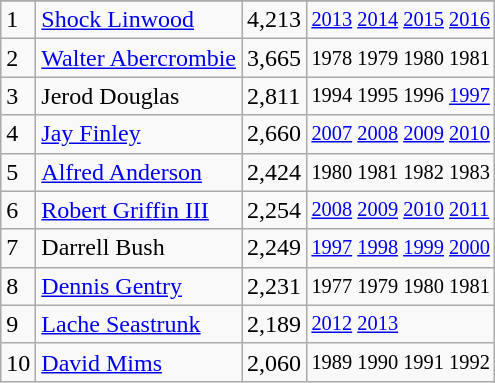<table class="wikitable">
<tr>
</tr>
<tr>
<td>1</td>
<td><a href='#'>Shock Linwood</a></td>
<td>4,213</td>
<td style="font-size:85%;"><a href='#'>2013</a> <a href='#'>2014</a> <a href='#'>2015</a> <a href='#'>2016</a></td>
</tr>
<tr>
<td>2</td>
<td><a href='#'>Walter Abercrombie</a></td>
<td>3,665</td>
<td style="font-size:85%;">1978 1979 1980 1981</td>
</tr>
<tr>
<td>3</td>
<td>Jerod Douglas</td>
<td>2,811</td>
<td style="font-size:85%;">1994 1995 1996 <a href='#'>1997</a></td>
</tr>
<tr>
<td>4</td>
<td><a href='#'>Jay Finley</a></td>
<td>2,660</td>
<td style="font-size:85%;"><a href='#'>2007</a> <a href='#'>2008</a> <a href='#'>2009</a> <a href='#'>2010</a></td>
</tr>
<tr>
<td>5</td>
<td><a href='#'>Alfred Anderson</a></td>
<td>2,424</td>
<td style="font-size:85%;">1980 1981 1982 1983</td>
</tr>
<tr>
<td>6</td>
<td><a href='#'>Robert Griffin III</a></td>
<td>2,254</td>
<td style="font-size:85%;"><a href='#'>2008</a> <a href='#'>2009</a> <a href='#'>2010</a> <a href='#'>2011</a></td>
</tr>
<tr>
<td>7</td>
<td>Darrell Bush</td>
<td>2,249</td>
<td style="font-size:85%;"><a href='#'>1997</a> <a href='#'>1998</a> <a href='#'>1999</a> <a href='#'>2000</a></td>
</tr>
<tr>
<td>8</td>
<td><a href='#'>Dennis Gentry</a></td>
<td>2,231</td>
<td style="font-size:85%;">1977 1979 1980 1981</td>
</tr>
<tr>
<td>9</td>
<td><a href='#'>Lache Seastrunk</a></td>
<td>2,189</td>
<td style="font-size:85%;"><a href='#'>2012</a> <a href='#'>2013</a></td>
</tr>
<tr>
<td>10</td>
<td><a href='#'>David Mims</a></td>
<td>2,060</td>
<td style="font-size:85%;">1989 1990 1991 1992</td>
</tr>
</table>
